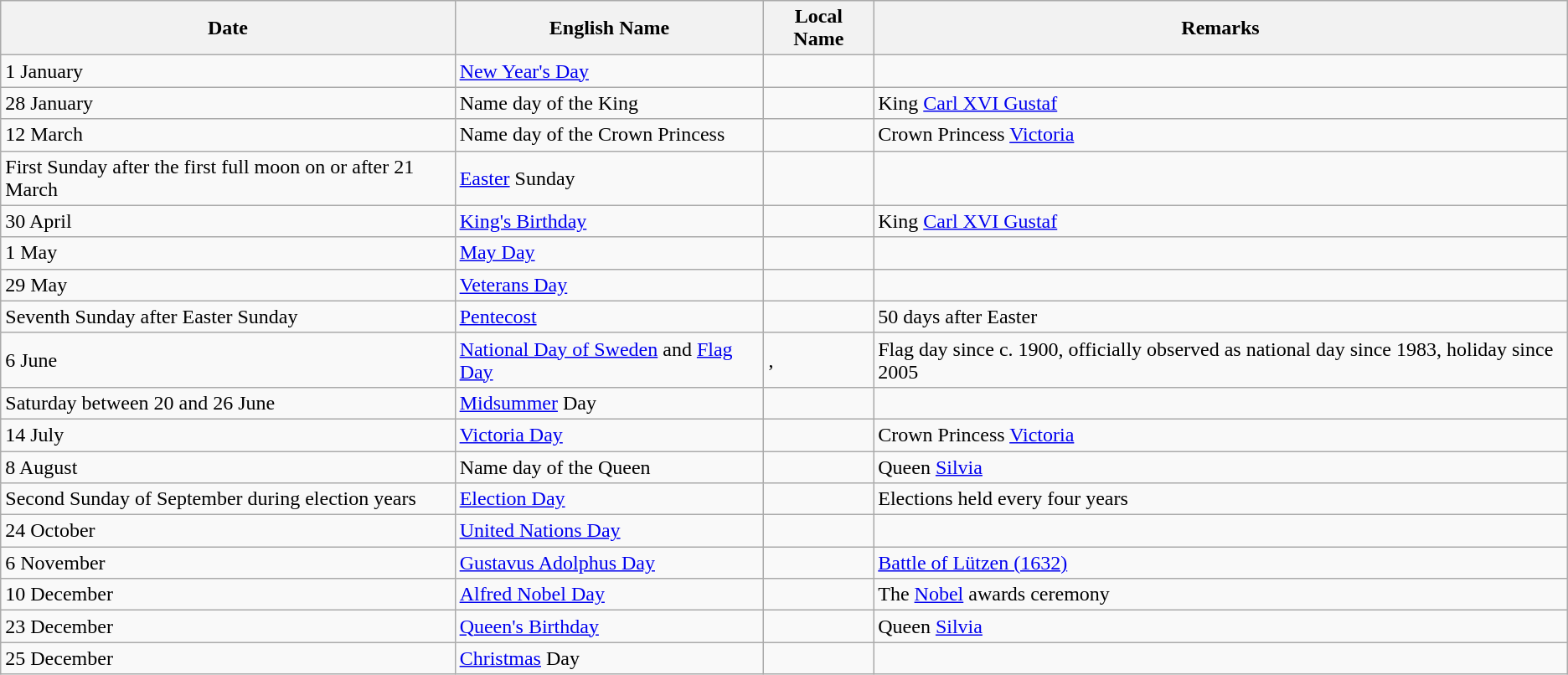<table class="wikitable">
<tr>
<th>Date</th>
<th>English Name</th>
<th>Local Name</th>
<th>Remarks</th>
</tr>
<tr>
<td>1 January</td>
<td><a href='#'>New Year's Day</a></td>
<td></td>
<td></td>
</tr>
<tr>
<td>28 January</td>
<td>Name day of the King</td>
<td></td>
<td>King <a href='#'>Carl XVI Gustaf</a></td>
</tr>
<tr>
<td>12 March</td>
<td>Name day of the Crown Princess</td>
<td></td>
<td>Crown Princess <a href='#'>Victoria</a></td>
</tr>
<tr>
<td>First Sunday after the first full moon on or after 21 March</td>
<td><a href='#'>Easter</a> Sunday</td>
<td></td>
<td></td>
</tr>
<tr>
<td>30 April</td>
<td><a href='#'>King's Birthday</a></td>
<td></td>
<td>King <a href='#'>Carl XVI Gustaf</a></td>
</tr>
<tr>
<td>1 May</td>
<td><a href='#'>May Day</a></td>
<td></td>
<td></td>
</tr>
<tr>
<td>29 May</td>
<td><a href='#'>Veterans Day</a></td>
<td></td>
<td></td>
</tr>
<tr>
<td>Seventh Sunday after Easter Sunday</td>
<td><a href='#'>Pentecost</a></td>
<td></td>
<td>50 days after Easter</td>
</tr>
<tr>
<td>6 June</td>
<td><a href='#'>National Day of Sweden</a> and <a href='#'>Flag Day</a></td>
<td>, </td>
<td>Flag day since c. 1900, officially observed as national day since 1983, holiday since 2005</td>
</tr>
<tr>
<td>Saturday between 20 and 26 June</td>
<td><a href='#'>Midsummer</a> Day</td>
<td></td>
<td></td>
</tr>
<tr>
<td>14 July</td>
<td><a href='#'>Victoria Day</a></td>
<td></td>
<td>Crown Princess <a href='#'>Victoria</a></td>
</tr>
<tr>
<td>8 August</td>
<td>Name day of the Queen</td>
<td></td>
<td>Queen <a href='#'>Silvia</a></td>
</tr>
<tr>
<td>Second Sunday of September during election years</td>
<td><a href='#'>Election Day</a></td>
<td></td>
<td>Elections held every four years</td>
</tr>
<tr>
<td>24 October</td>
<td><a href='#'>United Nations Day</a></td>
<td></td>
<td></td>
</tr>
<tr>
<td>6 November</td>
<td><a href='#'>Gustavus Adolphus Day</a></td>
<td></td>
<td><a href='#'>Battle of Lützen (1632)</a></td>
</tr>
<tr>
<td>10 December</td>
<td><a href='#'>Alfred Nobel Day</a></td>
<td></td>
<td>The <a href='#'>Nobel</a> awards ceremony</td>
</tr>
<tr>
<td>23 December</td>
<td><a href='#'>Queen's Birthday</a></td>
<td></td>
<td>Queen <a href='#'>Silvia</a></td>
</tr>
<tr>
<td>25 December</td>
<td><a href='#'>Christmas</a> Day</td>
<td></td>
<td></td>
</tr>
</table>
